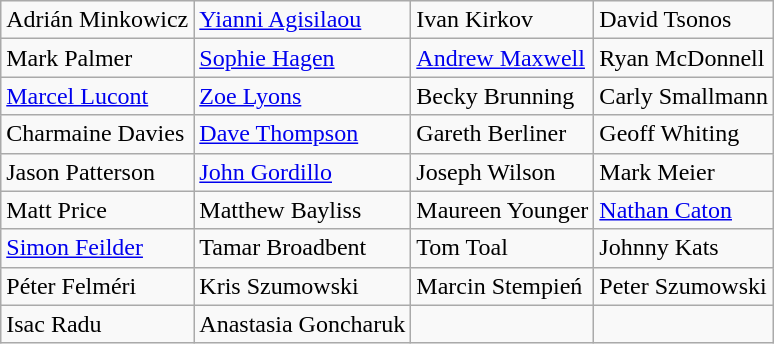<table class="wikitable">
<tr>
<td> Adrián Minkowicz</td>
<td> <a href='#'>Yianni Agisilaou</a></td>
<td> Ivan Kirkov</td>
<td> David Tsonos</td>
</tr>
<tr>
<td> Mark Palmer</td>
<td> <a href='#'>Sophie Hagen</a></td>
<td> <a href='#'>Andrew Maxwell</a></td>
<td> Ryan McDonnell</td>
</tr>
<tr>
<td> <a href='#'>Marcel Lucont</a></td>
<td> <a href='#'>Zoe Lyons</a></td>
<td> Becky Brunning</td>
<td> Carly Smallmann</td>
</tr>
<tr>
<td> Charmaine Davies</td>
<td> <a href='#'>Dave Thompson</a></td>
<td> Gareth Berliner</td>
<td> Geoff Whiting</td>
</tr>
<tr>
<td> Jason Patterson</td>
<td> <a href='#'>John Gordillo</a></td>
<td> Joseph Wilson</td>
<td> Mark Meier</td>
</tr>
<tr>
<td> Matt Price</td>
<td> Matthew Bayliss</td>
<td> Maureen Younger</td>
<td> <a href='#'>Nathan Caton</a></td>
</tr>
<tr>
<td> <a href='#'>Simon Feilder</a></td>
<td> Tamar Broadbent</td>
<td> Tom Toal</td>
<td> Johnny Kats</td>
</tr>
<tr>
<td> Péter Felméri</td>
<td> Kris Szumowski</td>
<td> Marcin Stempień</td>
<td> Peter Szumowski</td>
</tr>
<tr>
<td> Isac Radu</td>
<td> Anastasia Goncharuk</td>
<td></td>
<td></td>
</tr>
</table>
